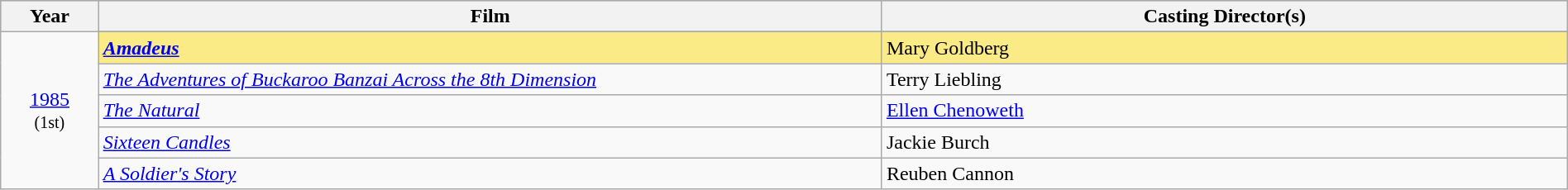<table class="wikitable" style="width:100%">
<tr bgcolor="#bebebe">
<th width="5%">Year</th>
<th width="40%">Film</th>
<th width="35%">Casting Director(s)</th>
</tr>
<tr>
<td rowspan=6 style="text-align:center"><a href='#'>1985</a><br><small>(1st)</small><br></td>
</tr>
<tr style="background:#FAEB86">
<td><strong><em><a href='#'>Amadeus</a></em></strong></td>
<td>Mary Goldberg</td>
</tr>
<tr>
<td><em><a href='#'>The Adventures of Buckaroo Banzai Across the 8th Dimension</a></em></td>
<td>Terry Liebling</td>
</tr>
<tr>
<td><em><a href='#'>The Natural</a></em></td>
<td><a href='#'>Ellen Chenoweth</a></td>
</tr>
<tr>
<td><em><a href='#'>Sixteen Candles</a></em></td>
<td>Jackie Burch</td>
</tr>
<tr>
<td><em><a href='#'>A Soldier's Story</a></em></td>
<td>Reuben Cannon</td>
</tr>
</table>
